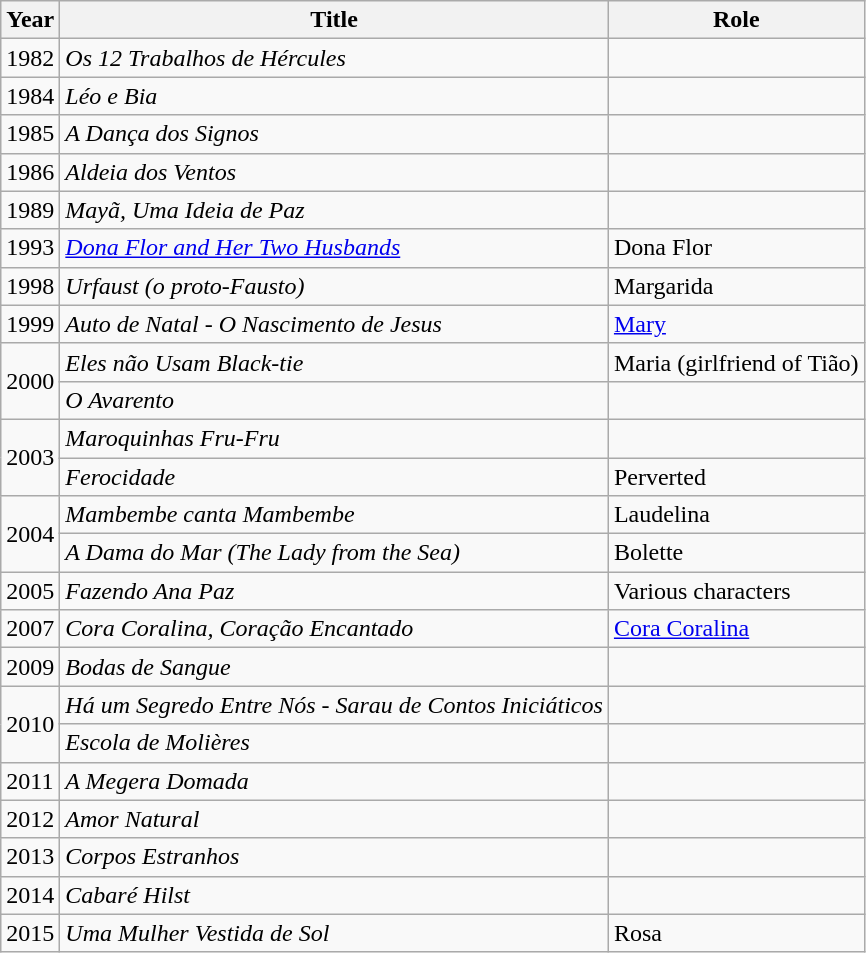<table class="wikitable">
<tr>
<th>Year</th>
<th>Title</th>
<th>Role</th>
</tr>
<tr>
<td>1982</td>
<td><em>Os 12 Trabalhos de Hércules</em></td>
<td></td>
</tr>
<tr>
<td>1984</td>
<td><em>Léo e Bia</em></td>
<td></td>
</tr>
<tr>
<td>1985</td>
<td><em>A Dança dos Signos</em></td>
<td></td>
</tr>
<tr>
<td>1986</td>
<td><em>Aldeia dos Ventos</em></td>
<td></td>
</tr>
<tr>
<td>1989</td>
<td><em>Mayã, Uma Ideia de Paz</em></td>
<td></td>
</tr>
<tr>
<td>1993</td>
<td><em><a href='#'>Dona Flor and Her Two Husbands</a></em></td>
<td>Dona Flor</td>
</tr>
<tr>
<td>1998</td>
<td><em>Urfaust (o proto-Fausto)</em></td>
<td>Margarida</td>
</tr>
<tr>
<td>1999</td>
<td><em>Auto de Natal - O Nascimento de Jesus</em></td>
<td><a href='#'>Mary</a></td>
</tr>
<tr>
<td rowspan="2">2000</td>
<td><em>Eles não Usam Black-tie</em></td>
<td>Maria (girlfriend of Tião)</td>
</tr>
<tr>
<td><em>O Avarento</em></td>
<td></td>
</tr>
<tr>
<td rowspan="2">2003</td>
<td><em>Maroquinhas Fru-Fru</em></td>
<td></td>
</tr>
<tr>
<td><em>Ferocidade</em></td>
<td>Perverted</td>
</tr>
<tr>
<td rowspan="2">2004</td>
<td><em>Mambembe canta Mambembe</em></td>
<td>Laudelina</td>
</tr>
<tr>
<td><em>A Dama do Mar (The Lady from the Sea)</em></td>
<td>Bolette</td>
</tr>
<tr>
<td>2005</td>
<td><em>Fazendo Ana Paz</em></td>
<td>Various characters</td>
</tr>
<tr>
<td>2007</td>
<td><em>Cora Coralina, Coração Encantado</em></td>
<td><a href='#'>Cora Coralina</a></td>
</tr>
<tr>
<td>2009</td>
<td><em>Bodas de Sangue</em></td>
<td></td>
</tr>
<tr>
<td rowspan="2">2010</td>
<td><em>Há um Segredo Entre Nós - Sarau de Contos Iniciáticos</em></td>
<td></td>
</tr>
<tr>
<td><em>Escola de Molières</em></td>
<td></td>
</tr>
<tr>
<td>2011</td>
<td><em>A Megera Domada</em></td>
<td></td>
</tr>
<tr>
<td>2012</td>
<td><em>Amor Natural</em></td>
<td></td>
</tr>
<tr>
<td>2013</td>
<td><em>Corpos Estranhos</em></td>
<td></td>
</tr>
<tr>
<td>2014</td>
<td><em>Cabaré Hilst</em></td>
<td></td>
</tr>
<tr>
<td>2015</td>
<td><em>Uma Mulher Vestida de Sol</em></td>
<td>Rosa</td>
</tr>
</table>
